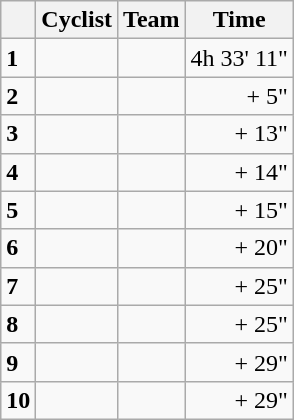<table class="wikitable">
<tr>
<th></th>
<th>Cyclist</th>
<th>Team</th>
<th>Time</th>
</tr>
<tr>
<td><strong>1</strong></td>
<td></td>
<td></td>
<td align=right>4h 33' 11"</td>
</tr>
<tr>
<td><strong>2</strong></td>
<td></td>
<td></td>
<td align=right>+ 5"</td>
</tr>
<tr>
<td><strong>3</strong></td>
<td></td>
<td></td>
<td align=right>+ 13"</td>
</tr>
<tr>
<td><strong>4</strong></td>
<td></td>
<td></td>
<td align=right>+ 14"</td>
</tr>
<tr>
<td><strong>5</strong></td>
<td></td>
<td></td>
<td align=right>+ 15"</td>
</tr>
<tr>
<td><strong>6</strong></td>
<td></td>
<td></td>
<td align=right>+ 20"</td>
</tr>
<tr>
<td><strong>7</strong></td>
<td></td>
<td></td>
<td align=right>+ 25"</td>
</tr>
<tr>
<td><strong>8</strong></td>
<td></td>
<td></td>
<td align=right>+ 25"</td>
</tr>
<tr>
<td><strong>9</strong></td>
<td></td>
<td></td>
<td align=right>+ 29"</td>
</tr>
<tr>
<td><strong>10</strong></td>
<td></td>
<td></td>
<td align=right>+ 29"</td>
</tr>
</table>
